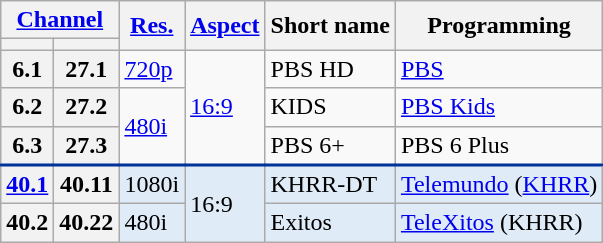<table class="wikitable">
<tr>
<th scope = "col" colspan="2"><a href='#'>Channel</a></th>
<th scope = "col" rowspan="2"><a href='#'>Res.</a></th>
<th scope = "col" rowspan="2"><a href='#'>Aspect</a></th>
<th scope = "col" rowspan="2">Short name</th>
<th scope = "col" rowspan="2">Programming</th>
</tr>
<tr>
<th scope = "col"></th>
<th></th>
</tr>
<tr>
<th scope = "row">6.1</th>
<th>27.1</th>
<td><a href='#'>720p</a></td>
<td rowspan=3><a href='#'>16:9</a></td>
<td>PBS HD</td>
<td><a href='#'>PBS</a></td>
</tr>
<tr>
<th scope = "row">6.2</th>
<th>27.2</th>
<td rowspan=2><a href='#'>480i</a></td>
<td>KIDS</td>
<td><a href='#'>PBS Kids</a></td>
</tr>
<tr>
<th scope = "row">6.3</th>
<th>27.3</th>
<td>PBS 6+</td>
<td>PBS 6 Plus</td>
</tr>
<tr style="background-color:#DFEBF6; border-top: 2px solid #003399;">
<th scope = "row"><a href='#'>40.1</a></th>
<th>40.11</th>
<td>1080i</td>
<td rowspan=2>16:9</td>
<td>KHRR-DT</td>
<td><a href='#'>Telemundo</a> (<a href='#'>KHRR</a>)</td>
</tr>
<tr style="background-color:#DFEBF6;">
<th scope = "row">40.2</th>
<th>40.22</th>
<td>480i</td>
<td>Exitos</td>
<td><a href='#'>TeleXitos</a> (KHRR)</td>
</tr>
</table>
